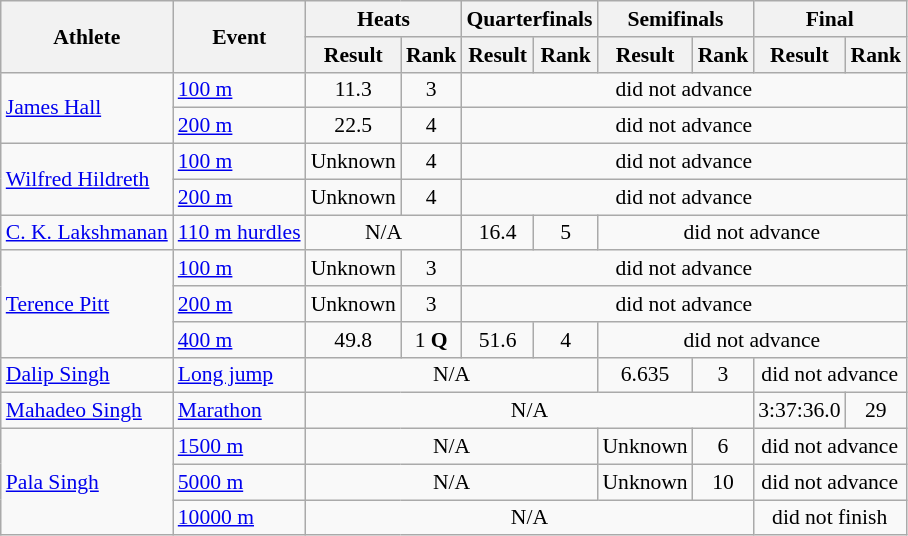<table class=wikitable style="font-size:90%">
<tr>
<th rowspan=2>Athlete</th>
<th rowspan=2>Event</th>
<th colspan=2>Heats</th>
<th colspan=2>Quarterfinals</th>
<th colspan=2>Semifinals</th>
<th colspan=2>Final</th>
</tr>
<tr>
<th>Result</th>
<th>Rank</th>
<th>Result</th>
<th>Rank</th>
<th>Result</th>
<th>Rank</th>
<th>Result</th>
<th>Rank</th>
</tr>
<tr>
<td rowspan=2><a href='#'>James Hall</a></td>
<td><a href='#'>100 m</a></td>
<td align=center>11.3</td>
<td align=center>3</td>
<td align=center colspan=6>did not advance</td>
</tr>
<tr>
<td><a href='#'>200 m</a></td>
<td align=center>22.5</td>
<td align=center>4</td>
<td align=center colspan=6>did not advance</td>
</tr>
<tr>
<td rowspan=2><a href='#'>Wilfred Hildreth</a></td>
<td><a href='#'>100 m</a></td>
<td align=center>Unknown</td>
<td align=center>4</td>
<td align=center colspan=6>did not advance</td>
</tr>
<tr>
<td><a href='#'>200 m</a></td>
<td align=center>Unknown</td>
<td align=center>4</td>
<td align=center colspan=6>did not advance</td>
</tr>
<tr>
<td><a href='#'>C. K. Lakshmanan</a></td>
<td><a href='#'>110 m hurdles</a></td>
<td align=center colspan=2>N/A</td>
<td align=center>16.4</td>
<td align=center>5</td>
<td align=center colspan=4>did not advance</td>
</tr>
<tr>
<td rowspan=3><a href='#'>Terence Pitt</a></td>
<td><a href='#'>100 m</a></td>
<td align=center>Unknown</td>
<td align=center>3</td>
<td align=center colspan=6>did not advance</td>
</tr>
<tr>
<td><a href='#'>200 m</a></td>
<td align=center>Unknown</td>
<td align=center>3</td>
<td align=center colspan=6>did not advance</td>
</tr>
<tr>
<td><a href='#'>400 m</a></td>
<td align=center>49.8</td>
<td align=center>1 <strong>Q</strong></td>
<td align=center>51.6</td>
<td align=center>4</td>
<td align=center colspan=4>did not advance</td>
</tr>
<tr>
<td><a href='#'>Dalip Singh</a></td>
<td><a href='#'>Long jump</a></td>
<td align=center colspan=4>N/A</td>
<td align=center>6.635</td>
<td align=center>3</td>
<td align=center colspan=2>did not advance</td>
</tr>
<tr>
<td><a href='#'>Mahadeo Singh</a></td>
<td><a href='#'>Marathon</a></td>
<td align=center colspan=6>N/A</td>
<td align=center>3:37:36.0</td>
<td align=center>29</td>
</tr>
<tr>
<td rowspan=3><a href='#'>Pala Singh</a></td>
<td><a href='#'>1500 m</a></td>
<td align=center colspan=4>N/A</td>
<td align=center>Unknown</td>
<td align=center>6</td>
<td align=center colspan=2>did not advance</td>
</tr>
<tr>
<td><a href='#'>5000 m</a></td>
<td align=center colspan=4>N/A</td>
<td align=center>Unknown</td>
<td align=center>10</td>
<td align=center colspan=2>did not advance</td>
</tr>
<tr>
<td><a href='#'>10000 m</a></td>
<td align=center colspan=6>N/A</td>
<td align=center colspan=2>did not finish</td>
</tr>
</table>
